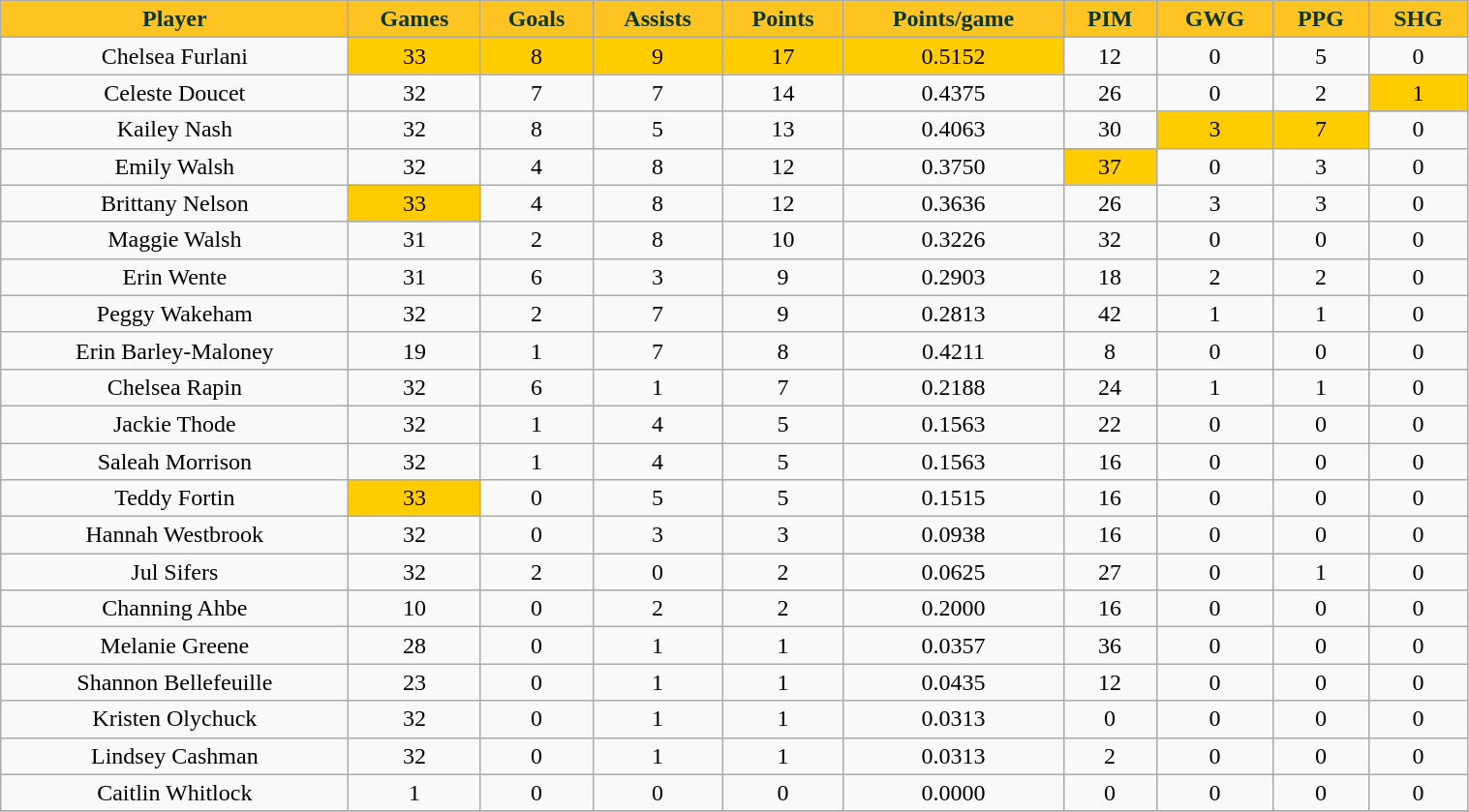<table class="wikitable" width="80%">
<tr align="center"  style="background:#ffc322;color:#0C371D;">
<td><strong>Player</strong></td>
<td><strong>Games</strong></td>
<td><strong>Goals</strong></td>
<td><strong>Assists</strong></td>
<td><strong>Points</strong></td>
<td><strong>Points/game</strong></td>
<td><strong>PIM</strong></td>
<td><strong>GWG</strong></td>
<td><strong>PPG</strong></td>
<td><strong>SHG</strong></td>
</tr>
<tr align="center" bgcolor="">
<td>Chelsea Furlani</td>
<td bgcolor="#FFCC00">33</td>
<td bgcolor="#FFCC00">8</td>
<td bgcolor="#FFCC00">9</td>
<td bgcolor="#FFCC00">17</td>
<td bgcolor="#FFCC00">0.5152</td>
<td>12</td>
<td>0</td>
<td>5</td>
<td>0</td>
</tr>
<tr align="center" bgcolor="">
<td>Celeste Doucet</td>
<td>32</td>
<td>7</td>
<td>7</td>
<td>14</td>
<td>0.4375</td>
<td>26</td>
<td>0</td>
<td>2</td>
<td bgcolor="#FFCC00">1</td>
</tr>
<tr align="center" bgcolor="">
<td>Kailey Nash</td>
<td>32</td>
<td>8</td>
<td>5</td>
<td>13</td>
<td>0.4063</td>
<td>30</td>
<td bgcolor="#FFCC00">3</td>
<td bgcolor="#FFCC00">7</td>
<td>0</td>
</tr>
<tr align="center" bgcolor="">
<td>Emily Walsh</td>
<td>32</td>
<td>4</td>
<td>8</td>
<td>12</td>
<td>0.3750</td>
<td bgcolor="#FFCC00">37</td>
<td>0</td>
<td>3</td>
<td>0</td>
</tr>
<tr align="center" bgcolor="">
<td>Brittany Nelson</td>
<td bgcolor="#FFCC00">33</td>
<td>4</td>
<td>8</td>
<td>12</td>
<td>0.3636</td>
<td>26</td>
<td>3</td>
<td>3</td>
<td>0</td>
</tr>
<tr align="center" bgcolor="">
<td>Maggie Walsh</td>
<td>31</td>
<td>2</td>
<td>8</td>
<td>10</td>
<td>0.3226</td>
<td>32</td>
<td>0</td>
<td>0</td>
<td>0</td>
</tr>
<tr align="center" bgcolor="">
<td>Erin Wente</td>
<td>31</td>
<td>6</td>
<td>3</td>
<td>9</td>
<td>0.2903</td>
<td>18</td>
<td>2</td>
<td>2</td>
<td>0</td>
</tr>
<tr align="center" bgcolor="">
<td>Peggy Wakeham</td>
<td>32</td>
<td>2</td>
<td>7</td>
<td>9</td>
<td>0.2813</td>
<td>42</td>
<td>1</td>
<td>1</td>
<td>0</td>
</tr>
<tr align="center" bgcolor="">
<td>Erin Barley-Maloney</td>
<td>19</td>
<td>1</td>
<td>7</td>
<td>8</td>
<td>0.4211</td>
<td>8</td>
<td>0</td>
<td>0</td>
<td>0</td>
</tr>
<tr align="center" bgcolor="">
<td>Chelsea Rapin</td>
<td>32</td>
<td>6</td>
<td>1</td>
<td>7</td>
<td>0.2188</td>
<td>24</td>
<td>1</td>
<td>1</td>
<td>0</td>
</tr>
<tr align="center" bgcolor="">
<td>Jackie Thode</td>
<td>32</td>
<td>1</td>
<td>4</td>
<td>5</td>
<td>0.1563</td>
<td>22</td>
<td>0</td>
<td>0</td>
<td>0</td>
</tr>
<tr align="center" bgcolor="">
<td>Saleah Morrison</td>
<td>32</td>
<td>1</td>
<td>4</td>
<td>5</td>
<td>0.1563</td>
<td>16</td>
<td>0</td>
<td>0</td>
<td>0</td>
</tr>
<tr align="center" bgcolor="">
<td>Teddy Fortin</td>
<td bgcolor="#FFCC00">33</td>
<td>0</td>
<td>5</td>
<td>5</td>
<td>0.1515</td>
<td>16</td>
<td>0</td>
<td>0</td>
<td>0</td>
</tr>
<tr align="center" bgcolor="">
<td>Hannah Westbrook</td>
<td>32</td>
<td>0</td>
<td>3</td>
<td>3</td>
<td>0.0938</td>
<td>16</td>
<td>0</td>
<td>0</td>
<td>0</td>
</tr>
<tr align="center" bgcolor="">
<td>Jul Sifers</td>
<td>32</td>
<td>2</td>
<td>0</td>
<td>2</td>
<td>0.0625</td>
<td>27</td>
<td>0</td>
<td>1</td>
<td>0</td>
</tr>
<tr align="center" bgcolor="">
<td>Channing Ahbe</td>
<td>10</td>
<td>0</td>
<td>2</td>
<td>2</td>
<td>0.2000</td>
<td>16</td>
<td>0</td>
<td>0</td>
<td>0</td>
</tr>
<tr align="center" bgcolor="">
<td>Melanie Greene</td>
<td>28</td>
<td>0</td>
<td>1</td>
<td>1</td>
<td>0.0357</td>
<td>36</td>
<td>0</td>
<td>0</td>
<td>0</td>
</tr>
<tr align="center" bgcolor="">
<td>Shannon Bellefeuille</td>
<td>23</td>
<td>0</td>
<td>1</td>
<td>1</td>
<td>0.0435</td>
<td>12</td>
<td>0</td>
<td>0</td>
<td>0</td>
</tr>
<tr align="center" bgcolor="">
<td>Kristen Olychuck</td>
<td>32</td>
<td>0</td>
<td>1</td>
<td>1</td>
<td>0.0313</td>
<td>0</td>
<td>0</td>
<td>0</td>
<td>0</td>
</tr>
<tr align="center" bgcolor="">
<td>Lindsey Cashman</td>
<td>32</td>
<td>0</td>
<td>1</td>
<td>1</td>
<td>0.0313</td>
<td>2</td>
<td>0</td>
<td>0</td>
<td>0</td>
</tr>
<tr align="center" bgcolor="">
<td>Caitlin Whitlock</td>
<td>1</td>
<td>0</td>
<td>0</td>
<td>0</td>
<td>0.0000</td>
<td>0</td>
<td>0</td>
<td>0</td>
<td>0</td>
</tr>
<tr align="center" bgcolor="">
</tr>
</table>
